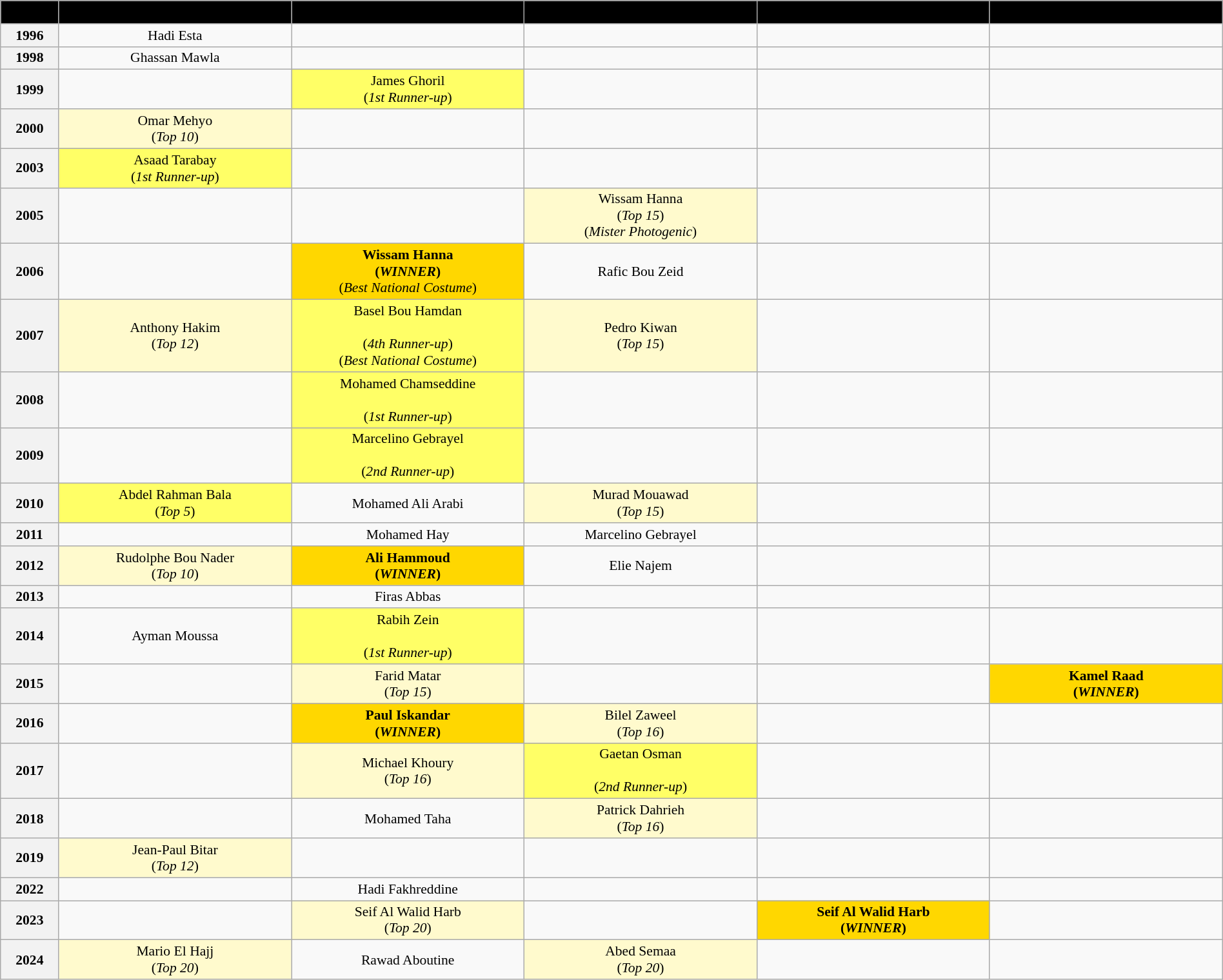<table class="wikitable" style="text-align:center; font-size:90%; line-height:17px; width:100%;">
<tr>
<th style="background:black; width:04%;" scope="col"><span>Year</span></th>
<th style="background:black; width:16%;" scope="col"><span>Mister World</span></th>
<th style="background:black; width:16%;" scope="col"><span>Mister International</span></th>
<th style="background:black; width:16%;" scope="col"><span>Manhunt International</span></th>
<th style="background:black; width:16%;" scope="col"><span>Mister Grand International</span></th>
<th style="background:black; width:16%;" scope="col"><span>Mister United Continents</span></th>
</tr>
<tr>
<th>1996</th>
<td>Hadi Esta</td>
<td></td>
<td></td>
<td></td>
<td></td>
</tr>
<tr>
<th>1998</th>
<td>Ghassan Mawla</td>
<td></td>
<td></td>
<td></td>
<td></td>
</tr>
<tr>
<th>1999</th>
<td></td>
<td style="background:#FFFF66;">James Ghoril<br>(<em>1st Runner-up</em>)</td>
<td></td>
<td></td>
<td></td>
</tr>
<tr>
<th>2000</th>
<td style="background:#FFFACD;">Omar Mehyo<br>(<em>Top 10</em>)</td>
<td></td>
<td></td>
<td></td>
<td></td>
</tr>
<tr>
<th>2003</th>
<td style="background:#FFFF66;">Asaad Tarabay<br>(<em>1st Runner-up</em>)</td>
<td></td>
<td></td>
<td></td>
<td></td>
</tr>
<tr>
<th>2005</th>
<td></td>
<td></td>
<td style="background:#FFFACD;">Wissam Hanna<br>(<em>Top 15</em>)<br> (<em>Mister Photogenic</em>)</td>
<td></td>
<td></td>
</tr>
<tr>
<th>2006</th>
<td></td>
<td style="background:gold;"><strong>Wissam Hanna</strong><br><strong>(<em>WINNER</em>)</strong><br>(<em>Best National Costume</em>)</td>
<td>Rafic Bou Zeid</td>
<td></td>
<td></td>
</tr>
<tr>
<th>2007</th>
<td style="background:#FFFACD;">Anthony Hakim<br>(<em>Top 12</em>)</td>
<td style="background:#FFFF66;">Basel Bou Hamdan<br><br>(<em>4th Runner-up</em>)<br>(<em>Best National Costume</em>)</td>
<td style="background:#FFFACD;">Pedro Kiwan<br>(<em>Top 15</em>)</td>
<td></td>
<td></td>
</tr>
<tr>
<th>2008</th>
<td></td>
<td style="background:#FFFF66;">Mohamed Chamseddine<br><br>(<em>1st Runner-up</em>)</td>
<td></td>
<td></td>
<td></td>
</tr>
<tr>
<th>2009</th>
<td></td>
<td style="background:#FFFF66;">Marcelino Gebrayel<br><br>(<em>2nd Runner-up</em>)</td>
<td></td>
<td></td>
<td></td>
</tr>
<tr>
<th>2010</th>
<td style="background:#FFFF66;">Abdel Rahman Bala<br>(<em>Top 5</em>)</td>
<td>Mohamed Ali Arabi</td>
<td style="background:#FFFACD;">Murad Mouawad<br>(<em>Top 15</em>)</td>
<td></td>
<td></td>
</tr>
<tr>
<th>2011</th>
<td></td>
<td>Mohamed Hay</td>
<td>Marcelino Gebrayel</td>
<td></td>
<td></td>
</tr>
<tr>
<th>2012</th>
<td style="background:#FFFACD;">Rudolphe Bou Nader<br>(<em>Top 10</em>)</td>
<td style="background:gold;"><strong>Ali Hammoud</strong><br><strong>(<em>WINNER</em>)</strong></td>
<td>Elie Najem</td>
<td></td>
<td></td>
</tr>
<tr>
<th>2013</th>
<td></td>
<td>Firas Abbas</td>
<td></td>
<td></td>
<td></td>
</tr>
<tr>
<th>2014</th>
<td>Ayman Moussa</td>
<td style="background:#FFFF66;">Rabih Zein<br><br>(<em>1st Runner-up</em>)</td>
<td></td>
<td></td>
<td></td>
</tr>
<tr>
<th>2015</th>
<td></td>
<td style="background:#FFFACD">Farid Matar<br>(<em>Top 15</em>)</td>
<td></td>
<td></td>
<td style="background:gold;"><strong>Kamel Raad</strong><br><strong>(<em>WINNER</em>)</strong></td>
</tr>
<tr>
<th>2016</th>
<td></td>
<td style="background:gold;"><strong>Paul Iskandar</strong><br><strong>(<em>WINNER</em>)</strong></td>
<td style="background:#FFFACD">Bilel Zaweel<br>(<em>Top 16</em>)</td>
<td></td>
<td></td>
</tr>
<tr>
<th>2017</th>
<td></td>
<td style="background:#FFFACD">Michael Khoury<br>(<em>Top 16</em>)</td>
<td style="background:#FFFF66;">Gaetan Osman<br><br>(<em>2nd Runner-up</em>)</td>
<td></td>
<td></td>
</tr>
<tr>
<th>2018</th>
<td></td>
<td>Mohamed Taha</td>
<td style="background:#FFFACD">Patrick Dahrieh<br>(<em>Top 16</em>)</td>
<td></td>
<td></td>
</tr>
<tr>
<th>2019</th>
<td style="background:#FFFACD;">Jean-Paul Bitar<br>(<em>Top 12</em>)</td>
<td></td>
<td></td>
<td></td>
<td></td>
</tr>
<tr>
<th>2022</th>
<td></td>
<td>Hadi Fakhreddine</td>
<td></td>
<td></td>
<td></td>
</tr>
<tr>
<th>2023</th>
<td></td>
<td style="background:#FFFACD;">Seif Al Walid Harb<br>(<em>Top 20</em>)</td>
<td></td>
<td style="background:gold;"><strong>Seif Al Walid Harb</strong><br><strong>(<em>WINNER</em>)</strong></td>
<td></td>
</tr>
<tr>
<th>2024</th>
<td style="background:#FFFACD;">Mario El Hajj<br>(<em>Top 20</em>)</td>
<td>Rawad Aboutine</td>
<td style="background:#FFFACD;">Abed Semaa<br>(<em>Top 20</em>)</td>
<td></td>
<td></td>
</tr>
</table>
